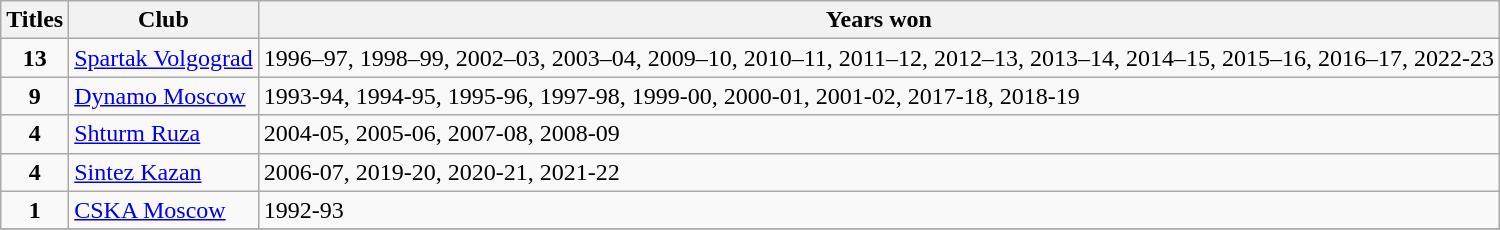<table class="wikitable plainrowheaders">
<tr>
<th scope=col>Titles</th>
<th scope=col>Club</th>
<th scope=col>Years won</th>
</tr>
<tr>
<td style=text-align:center;vertical-align:top><strong>13</strong></td>
<td> <a href='#'>Spartak Volgograd</a></td>
<td>1996–97, 1998–99, 2002–03, 2003–04, 2009–10, 2010–11, 2011–12, 2012–13, 2013–14, 2014–15, 2015–16, 2016–17, 2022-23</td>
</tr>
<tr>
<td style=text-align:center;vertical-align:top><strong>9</strong></td>
<td> <a href='#'>Dynamo Moscow</a></td>
<td>1993-94, 1994-95, 1995-96, 1997-98, 1999-00, 2000-01, 2001-02, 2017-18, 2018-19</td>
</tr>
<tr>
<td style=text-align:center;vertical-align:top><strong>4</strong></td>
<td> <a href='#'>Shturm Ruza</a></td>
<td>2004-05, 2005-06, 2007-08, 2008-09</td>
</tr>
<tr>
<td style=text-align:center;vertical-align:top><strong>4</strong></td>
<td> <a href='#'>Sintez Kazan</a></td>
<td>2006-07, 2019-20, 2020-21, 2021-22</td>
</tr>
<tr>
<td style=text-align:center;vertical-align:top><strong>1</strong></td>
<td> <a href='#'>CSKA Moscow</a></td>
<td>1992-93</td>
</tr>
<tr>
</tr>
</table>
